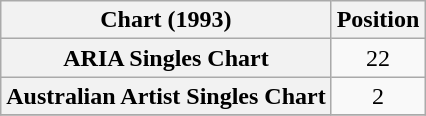<table class="wikitable sortable plainrowheaders" style="text-align:center">
<tr>
<th scope="col">Chart (1993)</th>
<th scope="col">Position</th>
</tr>
<tr>
<th scope="row">ARIA Singles Chart</th>
<td>22</td>
</tr>
<tr>
<th scope="row">Australian Artist Singles Chart</th>
<td>2</td>
</tr>
<tr>
</tr>
</table>
